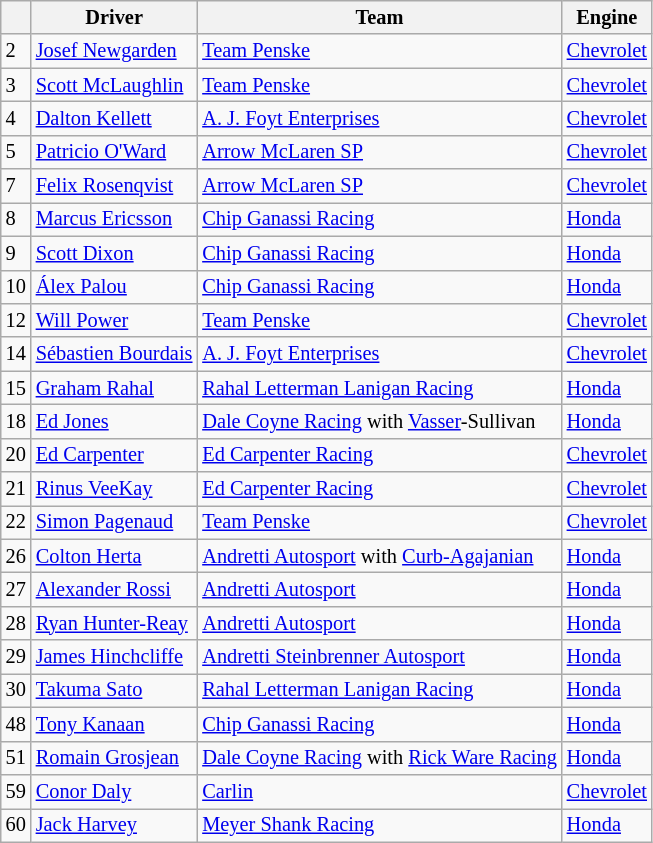<table class="wikitable" style="font-size: 85%;">
<tr>
<th align=center></th>
<th>Driver</th>
<th>Team</th>
<th>Engine</th>
</tr>
<tr>
<td>2</td>
<td> <a href='#'>Josef Newgarden</a> <strong></strong></td>
<td><a href='#'>Team Penske</a></td>
<td><a href='#'>Chevrolet</a></td>
</tr>
<tr>
<td>3</td>
<td> <a href='#'>Scott McLaughlin</a> <strong></strong></td>
<td><a href='#'>Team Penske</a></td>
<td><a href='#'>Chevrolet</a></td>
</tr>
<tr>
<td>4</td>
<td> <a href='#'>Dalton Kellett</a></td>
<td><a href='#'>A. J. Foyt Enterprises</a></td>
<td><a href='#'>Chevrolet</a></td>
</tr>
<tr>
<td>5</td>
<td> <a href='#'>Patricio O'Ward</a></td>
<td><a href='#'>Arrow McLaren SP</a></td>
<td><a href='#'>Chevrolet</a></td>
</tr>
<tr>
<td>7</td>
<td> <a href='#'>Felix Rosenqvist</a></td>
<td><a href='#'>Arrow McLaren SP</a></td>
<td><a href='#'>Chevrolet</a></td>
</tr>
<tr>
<td>8</td>
<td> <a href='#'>Marcus Ericsson</a></td>
<td><a href='#'>Chip Ganassi Racing</a></td>
<td><a href='#'>Honda</a></td>
</tr>
<tr>
<td>9</td>
<td> <a href='#'>Scott Dixon</a> <strong></strong></td>
<td><a href='#'>Chip Ganassi Racing</a></td>
<td><a href='#'>Honda</a></td>
</tr>
<tr>
<td>10</td>
<td> <a href='#'>Álex Palou</a></td>
<td><a href='#'>Chip Ganassi Racing</a></td>
<td><a href='#'>Honda</a></td>
</tr>
<tr>
<td>12</td>
<td> <a href='#'>Will Power</a> <strong></strong></td>
<td><a href='#'>Team Penske</a></td>
<td><a href='#'>Chevrolet</a></td>
</tr>
<tr>
<td>14</td>
<td> <a href='#'>Sébastien Bourdais</a></td>
<td><a href='#'>A. J. Foyt Enterprises</a></td>
<td><a href='#'>Chevrolet</a></td>
</tr>
<tr>
<td>15</td>
<td> <a href='#'>Graham Rahal</a></td>
<td><a href='#'>Rahal Letterman Lanigan Racing</a></td>
<td><a href='#'>Honda</a></td>
</tr>
<tr>
<td>18</td>
<td> <a href='#'>Ed Jones</a></td>
<td><a href='#'>Dale Coyne Racing</a> with <a href='#'>Vasser</a>-Sullivan</td>
<td><a href='#'>Honda</a></td>
</tr>
<tr>
<td>20</td>
<td> <a href='#'>Ed Carpenter</a></td>
<td><a href='#'>Ed Carpenter Racing</a></td>
<td><a href='#'>Chevrolet</a></td>
</tr>
<tr>
<td>21</td>
<td> <a href='#'>Rinus VeeKay</a></td>
<td><a href='#'>Ed Carpenter Racing</a></td>
<td><a href='#'>Chevrolet</a></td>
</tr>
<tr>
<td>22</td>
<td> <a href='#'>Simon Pagenaud</a></td>
<td><a href='#'>Team Penske</a></td>
<td><a href='#'>Chevrolet</a></td>
</tr>
<tr>
<td>26</td>
<td> <a href='#'>Colton Herta</a></td>
<td><a href='#'>Andretti Autosport</a> with <a href='#'>Curb-Agajanian</a></td>
<td><a href='#'>Honda</a></td>
</tr>
<tr>
<td>27</td>
<td> <a href='#'>Alexander Rossi</a></td>
<td><a href='#'>Andretti Autosport</a></td>
<td><a href='#'>Honda</a></td>
</tr>
<tr>
<td>28</td>
<td> <a href='#'>Ryan Hunter-Reay</a></td>
<td><a href='#'>Andretti Autosport</a></td>
<td><a href='#'>Honda</a></td>
</tr>
<tr>
<td>29</td>
<td> <a href='#'>James Hinchcliffe</a></td>
<td><a href='#'>Andretti Steinbrenner Autosport</a></td>
<td><a href='#'>Honda</a></td>
</tr>
<tr>
<td>30</td>
<td> <a href='#'>Takuma Sato</a> <strong></strong></td>
<td><a href='#'>Rahal Letterman Lanigan Racing</a></td>
<td><a href='#'>Honda</a></td>
</tr>
<tr>
<td>48</td>
<td> <a href='#'>Tony Kanaan</a></td>
<td><a href='#'>Chip Ganassi Racing</a></td>
<td><a href='#'>Honda</a></td>
</tr>
<tr>
<td>51</td>
<td> <a href='#'>Romain Grosjean</a> <strong></strong></td>
<td><a href='#'>Dale Coyne Racing</a> with <a href='#'>Rick Ware Racing</a></td>
<td><a href='#'>Honda</a></td>
</tr>
<tr>
<td>59</td>
<td> <a href='#'>Conor Daly</a></td>
<td><a href='#'>Carlin</a></td>
<td><a href='#'>Chevrolet</a></td>
</tr>
<tr>
<td>60</td>
<td> <a href='#'>Jack Harvey</a></td>
<td><a href='#'>Meyer Shank Racing</a></td>
<td><a href='#'>Honda</a></td>
</tr>
</table>
